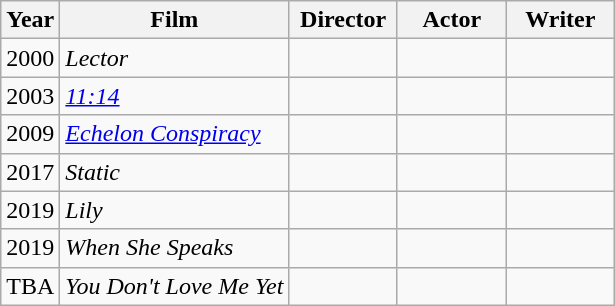<table class="wikitable">
<tr>
<th>Year</th>
<th>Film</th>
<th width=65>Director</th>
<th width=65>Actor</th>
<th width=65>Writer</th>
</tr>
<tr>
<td>2000</td>
<td><em>Lector</em></td>
<td></td>
<td></td>
<td></td>
</tr>
<tr>
<td>2003</td>
<td><em><a href='#'>11:14</a></em></td>
<td></td>
<td></td>
<td></td>
</tr>
<tr>
<td>2009</td>
<td><em><a href='#'>Echelon Conspiracy</a></em></td>
<td></td>
<td></td>
<td></td>
</tr>
<tr>
<td>2017</td>
<td><em>Static</em></td>
<td></td>
<td></td>
<td></td>
</tr>
<tr>
<td>2019</td>
<td><em>Lily</em></td>
<td></td>
<td></td>
<td></td>
</tr>
<tr>
<td>2019</td>
<td><em>When She Speaks</em></td>
<td></td>
<td></td>
<td></td>
</tr>
<tr>
<td>TBA</td>
<td><em>You Don't Love Me Yet</em></td>
<td></td>
<td></td>
<td></td>
</tr>
</table>
